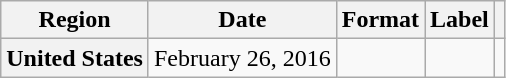<table class="wikitable plainrowheaders">
<tr>
<th scope="col">Region</th>
<th scope="col">Date</th>
<th scope="col">Format</th>
<th scope="col">Label</th>
<th scope="col"></th>
</tr>
<tr>
<th scope="row">United States</th>
<td>February 26, 2016</td>
<td></td>
<td></td>
<td></td>
</tr>
</table>
